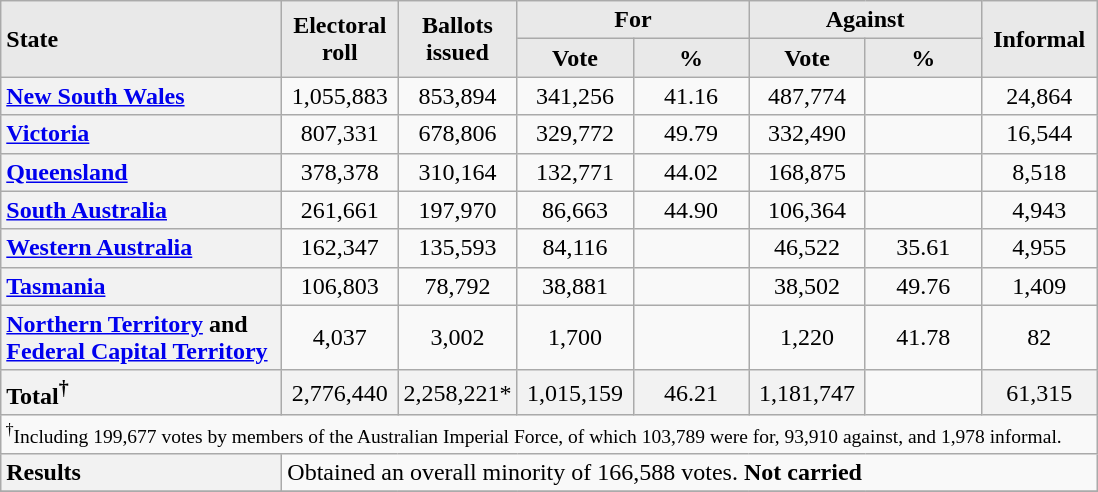<table class="wikitable">
<tr>
<td style="background-color:#E9E9E9; width:180px" rowspan="2"><strong>State</strong></td>
<td style="background-color:#E9E9E9; width:70px" align=center rowspan="2"><strong>Electoral roll</strong></td>
<td style="background-color:#E9E9E9; width:70px" align=center rowspan="2"><strong>Ballots issued</strong></td>
<td style="background-color:#E9E9E9; width:140px" align=center colspan="2"><strong>For</strong></td>
<td style="background-color:#E9E9E9; width:140px" align=center colspan="2"><strong>Against</strong></td>
<td style="background-color:#E9E9E9; width:70px" align=center rowspan="2"><strong>Informal</strong></td>
</tr>
<tr>
<td style="background-color:#E9E9E9; width:70px" align=center><strong>Vote</strong></td>
<td style="background-color:#E9E9E9; width:70px" align=center><strong>%</strong></td>
<td style="background-color:#E9E9E9; width:70px" align=center><strong>Vote</strong></td>
<td style="background-color:#E9E9E9; width:70px" align=center><strong>%</strong></td>
</tr>
<tr>
<th style="text-align:left;"><a href='#'>New South Wales</a></th>
<td align=center>1,055,883</td>
<td align=center>853,894</td>
<td align=center>341,256</td>
<td align=center>41.16</td>
<td align=center>487,774</td>
<td></td>
<td align=center>24,864</td>
</tr>
<tr>
<th style="text-align:left;"><a href='#'>Victoria</a></th>
<td align=center>807,331</td>
<td align=center>678,806</td>
<td align=center>329,772</td>
<td align="center">49.79</td>
<td align="center">332,490</td>
<td></td>
<td align="center">16,544</td>
</tr>
<tr>
<th style="text-align:left;"><a href='#'>Queensland</a></th>
<td align=center>378,378</td>
<td align=center>310,164</td>
<td align=center>132,771</td>
<td align=center>44.02</td>
<td align=center>168,875</td>
<td></td>
<td align=center>8,518</td>
</tr>
<tr>
<th style="text-align:left;"><a href='#'>South Australia</a></th>
<td align=center>261,661</td>
<td align=center>197,970</td>
<td align=center>86,663</td>
<td align=center>44.90</td>
<td align=center>106,364</td>
<td></td>
<td align=center>4,943</td>
</tr>
<tr>
<th style="text-align:left;"><a href='#'>Western Australia</a></th>
<td align=center>162,347</td>
<td align=center>135,593</td>
<td align=center>84,116</td>
<td></td>
<td align="center">46,522</td>
<td align="center">35.61</td>
<td align="center">4,955</td>
</tr>
<tr>
<th style="text-align:left;"><a href='#'>Tasmania</a></th>
<td align=center>106,803</td>
<td align=center>78,792</td>
<td align=center>38,881</td>
<td></td>
<td align="center">38,502</td>
<td align="center">49.76</td>
<td align="center">1,409</td>
</tr>
<tr>
<th style="text-align:left;"><a href='#'>Northern Territory</a> and <a href='#'>Federal Capital Territory</a></th>
<td align=center>4,037</td>
<td align=center>3,002</td>
<td align=center>1,700</td>
<td></td>
<td align="center">1,220</td>
<td align="center">41.78</td>
<td align="center">82</td>
</tr>
<tr>
<th style="text-align: left;">Total<sup>†</sup></th>
<td style="background-color: #f2f2f2" align=center>2,776,440</td>
<td style="background-color: #f2f2f2" align=center>2,258,221*</td>
<td style="background-color: #f2f2f2" align=center>1,015,159</td>
<td style="background-color: #f2f2f2" align=center>46.21</td>
<td style="background-color: #f2f2f2" align=center>1,181,747</td>
<td></td>
<td style="background-color: #f2f2f2" align=center>61,315</td>
</tr>
<tr>
<td style="text-align: left; border-right: none; font-size: small" colspan="8"><sup>†</sup>Including 199,677 votes by members of the Australian Imperial Force, of which 103,789 were for, 93,910 against, and 1,978 informal.</td>
</tr>
<tr>
<th style="text-align:left;">Results</th>
<td colspan="7">Obtained an overall minority of 166,588 votes. <strong>Not carried</strong></td>
</tr>
<tr>
</tr>
</table>
